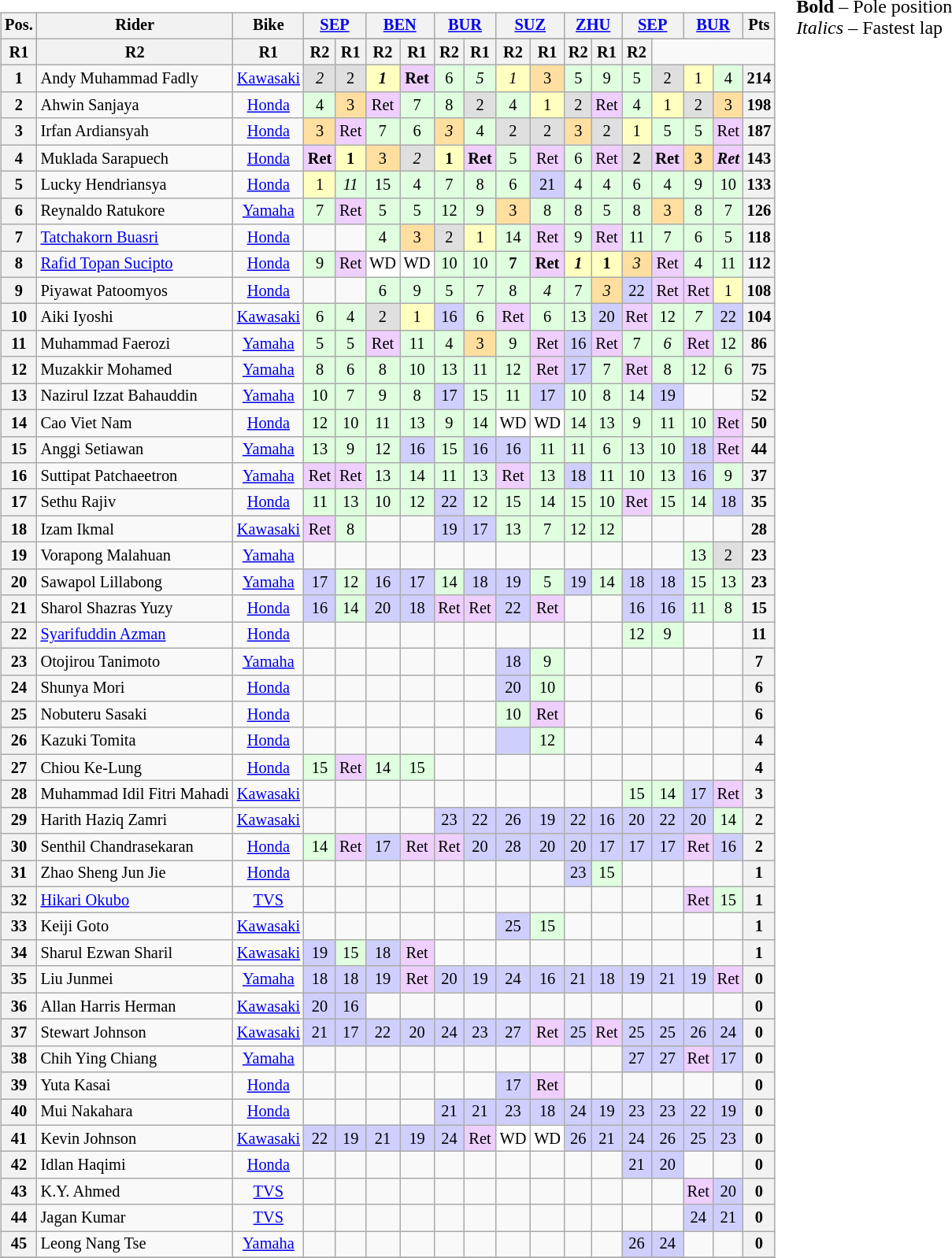<table>
<tr>
<td><br><table class="wikitable" style="font-size:85%; text-align:center;">
<tr>
<th rowspan="2">Pos.</th>
<th rowspan="2">Rider</th>
<th rowspan="2">Bike</th>
<th colspan="2"><a href='#'>SEP</a><br></th>
<th colspan="2"><a href='#'>BEN</a><br></th>
<th colspan="2"><a href='#'>BUR</a><br></th>
<th colspan="2"><a href='#'>SUZ</a><br></th>
<th colspan="2"><a href='#'>ZHU</a><br></th>
<th colspan="2"><a href='#'>SEP</a><br></th>
<th colspan="2"><a href='#'>BUR</a><br></th>
<th rowspan="2">Pts</th>
</tr>
<tr>
</tr>
<tr>
<th>R1</th>
<th>R2</th>
<th>R1</th>
<th>R2</th>
<th>R1</th>
<th>R2</th>
<th>R1</th>
<th>R2</th>
<th>R1</th>
<th>R2</th>
<th>R1</th>
<th>R2</th>
<th>R1</th>
<th>R2</th>
</tr>
<tr>
<th>1</th>
<td align="left"> Andy Muhammad Fadly</td>
<td><a href='#'>Kawasaki</a></td>
<td style="background:#dfdfdf;"><em>2</em></td>
<td style="background:#dfdfdf;">2</td>
<td style="background:#ffffbf;"><strong><em>1</em></strong></td>
<td style="background:#efcfff;"><strong>Ret</strong></td>
<td style="background:#dfffdf;">6</td>
<td style="background:#dfffdf;"><em>5</em></td>
<td style="background:#ffffbf;"><em>1</em></td>
<td style="background:#ffdf9f;">3</td>
<td style="background:#dfffdf;">5</td>
<td style="background:#dfffdf;">9</td>
<td style="background:#dfffdf;">5</td>
<td style="background:#dfdfdf;">2</td>
<td style="background:#ffffbf;">1</td>
<td style="background:#dfffdf;">4</td>
<th>214</th>
</tr>
<tr>
<th>2</th>
<td align="left"> Ahwin Sanjaya</td>
<td><a href='#'>Honda</a></td>
<td style="background:#dfffdf;">4</td>
<td style="background:#ffdf9f;">3</td>
<td style="background:#efcfff;">Ret</td>
<td style="background:#dfffdf;">7</td>
<td style="background:#dfffdf;">8</td>
<td style="background:#dfdfdf;">2</td>
<td style="background:#dfffdf;">4</td>
<td style="background:#ffffbf;">1</td>
<td style="background:#dfdfdf;">2</td>
<td style="background:#efcfff;">Ret</td>
<td style="background:#dfffdf;">4</td>
<td style="background:#ffffbf;">1</td>
<td style="background:#dfdfdf;">2</td>
<td style="background:#ffdf9f;">3</td>
<th>198</th>
</tr>
<tr>
<th>3</th>
<td align="left"> Irfan Ardiansyah</td>
<td><a href='#'>Honda</a></td>
<td style="background:#ffdf9f;">3</td>
<td style="background:#efcfff;">Ret</td>
<td style="background:#dfffdf;">7</td>
<td style="background:#dfffdf;">6</td>
<td style="background:#ffdf9f;"><em>3</em></td>
<td style="background:#dfffdf;">4</td>
<td style="background:#dfdfdf;">2</td>
<td style="background:#dfdfdf;">2</td>
<td style="background:#ffdf9f;">3</td>
<td style="background:#dfdfdf;">2</td>
<td style="background:#ffffbf;">1</td>
<td style="background:#dfffdf;">5</td>
<td style="background:#dfffdf;">5</td>
<td style="background:#efcfff;">Ret</td>
<th>187</th>
</tr>
<tr>
<th>4</th>
<td align="left"> Muklada Sarapuech</td>
<td><a href='#'>Honda</a></td>
<td style="background:#efcfff;"><strong>Ret</strong></td>
<td style="background:#ffffbf;"><strong>1</strong></td>
<td style="background:#ffdf9f;">3</td>
<td style="background:#dfdfdf;"><em>2</em></td>
<td style="background:#ffffbf;"><strong>1</strong></td>
<td style="background:#efcfff;"><strong>Ret</strong></td>
<td style="background:#dfffdf;">5</td>
<td style="background:#efcfff;">Ret</td>
<td style="background:#dfffdf;">6</td>
<td style="background:#efcfff;">Ret</td>
<td style="background:#dfdfdf;"><strong>2</strong></td>
<td style="background:#efcfff;"><strong>Ret</strong></td>
<td style="background:#ffdf9f;"><strong>3</strong></td>
<td style="background:#efcfff;"><strong><em>Ret</em></strong></td>
<th>143</th>
</tr>
<tr>
<th>5</th>
<td align="left"> Lucky Hendriansya</td>
<td><a href='#'>Honda</a></td>
<td style="background:#ffffbf;">1</td>
<td style="background:#dfffdf;"><em>11</em></td>
<td style="background:#dfffdf;">15</td>
<td style="background:#dfffdf;">4</td>
<td style="background:#dfffdf;">7</td>
<td style="background:#dfffdf;">8</td>
<td style="background:#dfffdf;">6</td>
<td style="background:#cfcfff;">21</td>
<td style="background:#dfffdf;">4</td>
<td style="background:#dfffdf;">4</td>
<td style="background:#dfffdf;">6</td>
<td style="background:#dfffdf;">4</td>
<td style="background:#dfffdf;">9</td>
<td style="background:#dfffdf;">10</td>
<th>133</th>
</tr>
<tr>
<th>6</th>
<td align="left"> Reynaldo Ratukore</td>
<td><a href='#'>Yamaha</a></td>
<td style="background:#dfffdf;">7</td>
<td style="background:#efcfff;">Ret</td>
<td style="background:#dfffdf;">5</td>
<td style="background:#dfffdf;">5</td>
<td style="background:#dfffdf;">12</td>
<td style="background:#dfffdf;">9</td>
<td style="background:#ffdf9f;">3</td>
<td style="background:#dfffdf;">8</td>
<td style="background:#dfffdf;">8</td>
<td style="background:#dfffdf;">5</td>
<td style="background:#dfffdf;">8</td>
<td style="background:#ffdf9f;">3</td>
<td style="background:#dfffdf;">8</td>
<td style="background:#dfffdf;">7</td>
<th>126</th>
</tr>
<tr>
<th>7</th>
<td align="left"> <a href='#'>Tatchakorn Buasri</a></td>
<td><a href='#'>Honda</a></td>
<td></td>
<td></td>
<td style="background:#dfffdf;">4</td>
<td style="background:#ffdf9f;">3</td>
<td style="background:#dfdfdf;">2</td>
<td style="background:#ffffbf;">1</td>
<td style="background:#dfffdf;">14</td>
<td style="background:#efcfff;">Ret</td>
<td style="background:#dfffdf;">9</td>
<td style="background:#efcfff;">Ret</td>
<td style="background:#dfffdf;">11</td>
<td style="background:#dfffdf;">7</td>
<td style="background:#dfffdf;">6</td>
<td style="background:#dfffdf;">5</td>
<th>118</th>
</tr>
<tr>
<th>8</th>
<td align="left"> <a href='#'>Rafid Topan Sucipto</a></td>
<td><a href='#'>Honda</a></td>
<td style="background:#dfffdf;">9</td>
<td style="background:#efcfff;">Ret</td>
<td style="background:#ffffff;">WD</td>
<td style="background:#ffffff;">WD</td>
<td style="background:#dfffdf;">10</td>
<td style="background:#dfffdf;">10</td>
<td style="background:#dfffdf;"><strong>7</strong></td>
<td style="background:#efcfff;"><strong>Ret</strong></td>
<td style="background:#ffffbf;"><strong><em>1</em></strong></td>
<td style="background:#ffffbf;"><strong>1</strong></td>
<td style="background:#ffdf9f;"><em>3</em></td>
<td style="background:#efcfff;">Ret</td>
<td style="background:#dfffdf;">4</td>
<td style="background:#dfffdf;">11</td>
<th>112</th>
</tr>
<tr>
<th>9</th>
<td align="left"> Piyawat Patoomyos</td>
<td><a href='#'>Honda</a></td>
<td></td>
<td></td>
<td style="background:#dfffdf;">6</td>
<td style="background:#dfffdf;">9</td>
<td style="background:#dfffdf;">5</td>
<td style="background:#dfffdf;">7</td>
<td style="background:#dfffdf;">8</td>
<td style="background:#dfffdf;"><em>4</em></td>
<td style="background:#dfffdf;">7</td>
<td style="background:#ffdf9f;"><em>3</em></td>
<td style="background:#cfcfff;">22</td>
<td style="background:#efcfff;">Ret</td>
<td style="background:#efcfff;">Ret</td>
<td style="background:#ffffbf;">1</td>
<th>108</th>
</tr>
<tr>
<th>10</th>
<td align="left"> Aiki Iyoshi</td>
<td><a href='#'>Kawasaki</a></td>
<td style="background:#dfffdf;">6</td>
<td style="background:#dfffdf;">4</td>
<td style="background:#dfdfdf;">2</td>
<td style="background:#ffffbf;">1</td>
<td style="background:#cfcfff;">16</td>
<td style="background:#dfffdf;">6</td>
<td style="background:#efcfff;">Ret</td>
<td style="background:#dfffdf;">6</td>
<td style="background:#dfffdf;">13</td>
<td style="background:#cfcfff;">20</td>
<td style="background:#efcfff;">Ret</td>
<td style="background:#dfffdf;">12</td>
<td style="background:#dfffdf;"><em>7</em></td>
<td style="background:#cfcfff;">22</td>
<th>104</th>
</tr>
<tr>
<th>11</th>
<td align="left"> Muhammad Faerozi</td>
<td><a href='#'>Yamaha</a></td>
<td style="background:#dfffdf;">5</td>
<td style="background:#dfffdf;">5</td>
<td style="background:#efcfff;">Ret</td>
<td style="background:#dfffdf;">11</td>
<td style="background:#dfffdf;">4</td>
<td style="background:#ffdf9f;">3</td>
<td style="background:#dfffdf;">9</td>
<td style="background:#efcfff;">Ret</td>
<td style="background:#cfcfff;">16</td>
<td style="background:#efcfff;">Ret</td>
<td style="background:#dfffdf;">7</td>
<td style="background:#dfffdf;"><em>6</em></td>
<td style="background:#efcfff;">Ret</td>
<td style="background:#dfffdf;">12</td>
<th>86</th>
</tr>
<tr>
<th>12</th>
<td align="left"> Muzakkir Mohamed</td>
<td><a href='#'>Yamaha</a></td>
<td style="background:#dfffdf;">8</td>
<td style="background:#dfffdf;">6</td>
<td style="background:#dfffdf;">8</td>
<td style="background:#dfffdf;">10</td>
<td style="background:#dfffdf;">13</td>
<td style="background:#dfffdf;">11</td>
<td style="background:#dfffdf;">12</td>
<td style="background:#efcfff;">Ret</td>
<td style="background:#cfcfff;">17</td>
<td style="background:#dfffdf;">7</td>
<td style="background:#efcfff;">Ret</td>
<td style="background:#dfffdf;">8</td>
<td style="background:#dfffdf;">12</td>
<td style="background:#dfffdf;">6</td>
<th>75</th>
</tr>
<tr>
<th>13</th>
<td align="left"> Nazirul Izzat Bahauddin</td>
<td><a href='#'>Yamaha</a></td>
<td style="background:#dfffdf;">10</td>
<td style="background:#dfffdf;">7</td>
<td style="background:#dfffdf;">9</td>
<td style="background:#dfffdf;">8</td>
<td style="background:#cfcfff;">17</td>
<td style="background:#dfffdf;">15</td>
<td style="background:#dfffdf;">11</td>
<td style="background:#cfcfff;">17</td>
<td style="background:#dfffdf;">10</td>
<td style="background:#dfffdf;">8</td>
<td style="background:#dfffdf;">14</td>
<td style="background:#cfcfff;">19</td>
<td></td>
<td></td>
<th>52</th>
</tr>
<tr>
<th>14</th>
<td align="left"> Cao Viet Nam</td>
<td><a href='#'>Honda</a></td>
<td style="background:#dfffdf;">12</td>
<td style="background:#dfffdf;">10</td>
<td style="background:#dfffdf;">11</td>
<td style="background:#dfffdf;">13</td>
<td style="background:#dfffdf;">9</td>
<td style="background:#dfffdf;">14</td>
<td style="background:#ffffff;">WD</td>
<td style="background:#ffffff;">WD</td>
<td style="background:#dfffdf;">14</td>
<td style="background:#dfffdf;">13</td>
<td style="background:#dfffdf;">9</td>
<td style="background:#dfffdf;">11</td>
<td style="background:#dfffdf;">10</td>
<td style="background:#efcfff;">Ret</td>
<th>50</th>
</tr>
<tr>
<th>15</th>
<td align="left"> Anggi Setiawan</td>
<td><a href='#'>Yamaha</a></td>
<td style="background:#dfffdf;">13</td>
<td style="background:#dfffdf;">9</td>
<td style="background:#dfffdf;">12</td>
<td style="background:#cfcfff;">16</td>
<td style="background:#dfffdf;">15</td>
<td style="background:#cfcfff;">16</td>
<td style="background:#cfcfff;">16</td>
<td style="background:#dfffdf;">11</td>
<td style="background:#dfffdf;">11</td>
<td style="background:#dfffdf;">6</td>
<td style="background:#dfffdf;">13</td>
<td style="background:#dfffdf;">10</td>
<td style="background:#cfcfff;">18</td>
<td style="background:#efcfff;">Ret</td>
<th>44</th>
</tr>
<tr>
<th>16</th>
<td align="left"> Suttipat Patchaeetron</td>
<td><a href='#'>Yamaha</a></td>
<td style="background:#efcfff;">Ret</td>
<td style="background:#efcfff;">Ret</td>
<td style="background:#dfffdf;">13</td>
<td style="background:#dfffdf;">14</td>
<td style="background:#dfffdf;">11</td>
<td style="background:#dfffdf;">13</td>
<td style="background:#efcfff;">Ret</td>
<td style="background:#dfffdf;">13</td>
<td style="background:#cfcfff;">18</td>
<td style="background:#dfffdf;">11</td>
<td style="background:#dfffdf;">10</td>
<td style="background:#dfffdf;">13</td>
<td style="background:#cfcfff;">16</td>
<td style="background:#dfffdf;">9</td>
<th>37</th>
</tr>
<tr>
<th>17</th>
<td align="left"> Sethu Rajiv</td>
<td><a href='#'>Honda</a></td>
<td style="background:#dfffdf;">11</td>
<td style="background:#dfffdf;">13</td>
<td style="background:#dfffdf;">10</td>
<td style="background:#dfffdf;">12</td>
<td style="background:#cfcfff;">22</td>
<td style="background:#dfffdf;">12</td>
<td style="background:#dfffdf;">15</td>
<td style="background:#dfffdf;">14</td>
<td style="background:#dfffdf;">15</td>
<td style="background:#dfffdf;">10</td>
<td style="background:#efcfff;">Ret</td>
<td style="background:#dfffdf;">15</td>
<td style="background:#dfffdf;">14</td>
<td style="background:#cfcfff;">18</td>
<th>35</th>
</tr>
<tr>
<th>18</th>
<td align="left"> Izam Ikmal</td>
<td><a href='#'>Kawasaki</a></td>
<td style="background:#efcfff;">Ret</td>
<td style="background:#dfffdf;">8</td>
<td></td>
<td></td>
<td style="background:#cfcfff;">19</td>
<td style="background:#cfcfff;">17</td>
<td style="background:#dfffdf;">13</td>
<td style="background:#dfffdf;">7</td>
<td style="background:#dfffdf;">12</td>
<td style="background:#dfffdf;">12</td>
<td></td>
<td></td>
<td></td>
<td></td>
<th>28</th>
</tr>
<tr>
<th>19</th>
<td align="left"> Vorapong Malahuan</td>
<td><a href='#'>Yamaha</a></td>
<td></td>
<td></td>
<td></td>
<td></td>
<td></td>
<td></td>
<td></td>
<td></td>
<td></td>
<td></td>
<td></td>
<td></td>
<td style="background:#dfffdf;">13</td>
<td style="background:#dfdfdf;">2</td>
<th>23</th>
</tr>
<tr>
<th>20</th>
<td align="left"> Sawapol Lillabong</td>
<td><a href='#'>Yamaha</a></td>
<td style="background:#cfcfff;">17</td>
<td style="background:#dfffdf;">12</td>
<td style="background:#cfcfff;">16</td>
<td style="background:#cfcfff;">17</td>
<td style="background:#dfffdf;">14</td>
<td style="background:#cfcfff;">18</td>
<td style="background:#cfcfff;">19</td>
<td style="background:#dfffdf;">5</td>
<td style="background:#cfcfff;">19</td>
<td style="background:#dfffdf;">14</td>
<td style="background:#cfcfff;">18</td>
<td style="background:#cfcfff;">18</td>
<td style="background:#dfffdf;">15</td>
<td style="background:#dfffdf;">13</td>
<th>23</th>
</tr>
<tr>
<th>21</th>
<td align="left"> Sharol Shazras Yuzy</td>
<td><a href='#'>Honda</a></td>
<td style="background:#cfcfff;">16</td>
<td style="background:#dfffdf;">14</td>
<td style="background:#cfcfff;">20</td>
<td style="background:#cfcfff;">18</td>
<td style="background:#efcfff;">Ret</td>
<td style="background:#efcfff;">Ret</td>
<td style="background:#cfcfff;">22</td>
<td style="background:#efcfff;">Ret</td>
<td></td>
<td></td>
<td style="background:#cfcfff;">16</td>
<td style="background:#cfcfff;">16</td>
<td style="background:#dfffdf;">11</td>
<td style="background:#dfffdf;">8</td>
<th>15</th>
</tr>
<tr>
<th>22</th>
<td align="left"> <a href='#'>Syarifuddin Azman</a></td>
<td><a href='#'>Honda</a></td>
<td></td>
<td></td>
<td></td>
<td></td>
<td></td>
<td></td>
<td></td>
<td></td>
<td></td>
<td></td>
<td style="background:#dfffdf;">12</td>
<td style="background:#dfffdf;">9</td>
<td></td>
<td></td>
<th>11</th>
</tr>
<tr>
<th>23</th>
<td align="left"> Otojirou Tanimoto</td>
<td><a href='#'>Yamaha</a></td>
<td></td>
<td></td>
<td></td>
<td></td>
<td></td>
<td></td>
<td style="background:#cfcfff;">18</td>
<td style="background:#dfffdf;">9</td>
<td></td>
<td></td>
<td></td>
<td></td>
<td></td>
<td></td>
<th>7</th>
</tr>
<tr>
<th>24</th>
<td align="left"> Shunya Mori</td>
<td><a href='#'>Honda</a></td>
<td></td>
<td></td>
<td></td>
<td></td>
<td></td>
<td></td>
<td style="background:#cfcfff;">20</td>
<td style="background:#dfffdf;">10</td>
<td></td>
<td></td>
<td></td>
<td></td>
<td></td>
<td></td>
<th>6</th>
</tr>
<tr>
<th>25</th>
<td align="left"> Nobuteru Sasaki</td>
<td><a href='#'>Honda</a></td>
<td></td>
<td></td>
<td></td>
<td></td>
<td></td>
<td></td>
<td style="background:#dfffdf;">10</td>
<td style="background:#efcfff;">Ret</td>
<td></td>
<td></td>
<td></td>
<td></td>
<td></td>
<td></td>
<th>6</th>
</tr>
<tr>
<th>26</th>
<td align="left"> Kazuki Tomita</td>
<td><a href='#'>Honda</a></td>
<td></td>
<td></td>
<td></td>
<td></td>
<td></td>
<td></td>
<td style="background:#cfcfff;"></td>
<td style="background:#dfffdf;">12</td>
<td></td>
<td></td>
<td></td>
<td></td>
<td></td>
<td></td>
<th>4</th>
</tr>
<tr>
<th>27</th>
<td align="left"> Chiou Ke-Lung</td>
<td><a href='#'>Honda</a></td>
<td style="background:#dfffdf;">15</td>
<td style="background:#efcfff;">Ret</td>
<td style="background:#dfffdf;">14</td>
<td style="background:#dfffdf;">15</td>
<td></td>
<td></td>
<td></td>
<td></td>
<td></td>
<td></td>
<td></td>
<td></td>
<td></td>
<td></td>
<th>4</th>
</tr>
<tr>
<th>28</th>
<td align="left"> Muhammad Idil Fitri Mahadi</td>
<td><a href='#'>Kawasaki</a></td>
<td></td>
<td></td>
<td></td>
<td></td>
<td></td>
<td></td>
<td></td>
<td></td>
<td></td>
<td></td>
<td style="background:#dfffdf;">15</td>
<td style="background:#dfffdf;">14</td>
<td style="background:#cfcfff;">17</td>
<td style="background:#efcfff;">Ret</td>
<th>3</th>
</tr>
<tr>
<th>29</th>
<td align="left"> Harith Haziq Zamri</td>
<td><a href='#'>Kawasaki</a></td>
<td></td>
<td></td>
<td></td>
<td></td>
<td style="background:#cfcfff;">23</td>
<td style="background:#cfcfff;">22</td>
<td style="background:#cfcfff;">26</td>
<td style="background:#cfcfff;">19</td>
<td style="background:#cfcfff;">22</td>
<td style="background:#cfcfff;">16</td>
<td style="background:#cfcfff;">20</td>
<td style="background:#cfcfff;">22</td>
<td style="background:#cfcfff;">20</td>
<td style="background:#dfffdf;">14</td>
<th>2</th>
</tr>
<tr>
<th>30</th>
<td align="left"> Senthil Chandrasekaran</td>
<td><a href='#'>Honda</a></td>
<td style="background:#dfffdf;">14</td>
<td style="background:#efcfff;">Ret</td>
<td style="background:#cfcfff;">17</td>
<td style="background:#efcfff;">Ret</td>
<td style="background:#efcfff;">Ret</td>
<td style="background:#cfcfff;">20</td>
<td style="background:#cfcfff;">28</td>
<td style="background:#cfcfff;">20</td>
<td style="background:#cfcfff;">20</td>
<td style="background:#cfcfff;">17</td>
<td style="background:#cfcfff;">17</td>
<td style="background:#cfcfff;">17</td>
<td style="background:#efcfff;">Ret</td>
<td style="background:#cfcfff;">16</td>
<th>2</th>
</tr>
<tr>
<th>31</th>
<td align="left"> Zhao Sheng Jun Jie</td>
<td><a href='#'>Honda</a></td>
<td></td>
<td></td>
<td></td>
<td></td>
<td></td>
<td></td>
<td></td>
<td></td>
<td style="background:#cfcfff;">23</td>
<td style="background:#dfffdf;">15</td>
<td></td>
<td></td>
<td></td>
<td></td>
<th>1</th>
</tr>
<tr>
<th>32</th>
<td align="left"> <a href='#'>Hikari Okubo</a></td>
<td><a href='#'>TVS</a></td>
<td></td>
<td></td>
<td></td>
<td></td>
<td></td>
<td></td>
<td></td>
<td></td>
<td></td>
<td></td>
<td></td>
<td></td>
<td style="background:#efcfff;">Ret</td>
<td style="background:#dfffdf;">15</td>
<th>1</th>
</tr>
<tr>
<th>33</th>
<td align="left"> Keiji Goto</td>
<td><a href='#'>Kawasaki</a></td>
<td></td>
<td></td>
<td></td>
<td></td>
<td></td>
<td></td>
<td style="background:#cfcfff;">25</td>
<td style="background:#dfffdf;">15</td>
<td></td>
<td></td>
<td></td>
<td></td>
<td></td>
<td></td>
<th>1</th>
</tr>
<tr>
<th>34</th>
<td align="left"> Sharul Ezwan Sharil</td>
<td><a href='#'>Kawasaki</a></td>
<td style="background:#cfcfff;">19</td>
<td style="background:#dfffdf;">15</td>
<td style="background:#cfcfff;">18</td>
<td style="background:#efcfff;">Ret</td>
<td></td>
<td></td>
<td></td>
<td></td>
<td></td>
<td></td>
<td></td>
<td></td>
<td></td>
<td></td>
<th>1</th>
</tr>
<tr>
<th>35</th>
<td align="left"> Liu Junmei</td>
<td><a href='#'>Yamaha</a></td>
<td style="background:#cfcfff;">18</td>
<td style="background:#cfcfff;">18</td>
<td style="background:#cfcfff;">19</td>
<td style="background:#efcfff;">Ret</td>
<td style="background:#cfcfff;">20</td>
<td style="background:#cfcfff;">19</td>
<td style="background:#cfcfff;">24</td>
<td style="background:#cfcfff;">16</td>
<td style="background:#cfcfff;">21</td>
<td style="background:#cfcfff;">18</td>
<td style="background:#cfcfff;">19</td>
<td style="background:#cfcfff;">21</td>
<td style="background:#cfcfff;">19</td>
<td style="background:#efcfff;">Ret</td>
<th>0</th>
</tr>
<tr>
<th>36</th>
<td align="left"> Allan Harris Herman</td>
<td><a href='#'>Kawasaki</a></td>
<td style="background:#cfcfff;">20</td>
<td style="background:#cfcfff;">16</td>
<td></td>
<td></td>
<td></td>
<td></td>
<td></td>
<td></td>
<td></td>
<td></td>
<td></td>
<td></td>
<td></td>
<td></td>
<th>0</th>
</tr>
<tr>
<th>37</th>
<td align="left"> Stewart Johnson</td>
<td><a href='#'>Kawasaki</a></td>
<td style="background:#cfcfff;">21</td>
<td style="background:#cfcfff;">17</td>
<td style="background:#cfcfff;">22</td>
<td style="background:#cfcfff;">20</td>
<td style="background:#cfcfff;">24</td>
<td style="background:#cfcfff;">23</td>
<td style="background:#cfcfff;">27</td>
<td style="background:#efcfff;">Ret</td>
<td style="background:#cfcfff;">25</td>
<td style="background:#efcfff;">Ret</td>
<td style="background:#cfcfff;">25</td>
<td style="background:#cfcfff;">25</td>
<td style="background:#cfcfff;">26</td>
<td style="background:#cfcfff;">24</td>
<th>0</th>
</tr>
<tr>
<th>38</th>
<td align="left"> Chih Ying Chiang</td>
<td><a href='#'>Yamaha</a></td>
<td></td>
<td></td>
<td></td>
<td></td>
<td></td>
<td></td>
<td></td>
<td></td>
<td></td>
<td></td>
<td style="background:#cfcfff;">27</td>
<td style="background:#cfcfff;">27</td>
<td style="background:#efcfff;">Ret</td>
<td style="background:#cfcfff;">17</td>
<th>0</th>
</tr>
<tr>
<th>39</th>
<td align="left"> Yuta Kasai</td>
<td><a href='#'>Honda</a></td>
<td></td>
<td></td>
<td></td>
<td></td>
<td></td>
<td></td>
<td style="background:#cfcfff;">17</td>
<td style="background:#efcfff;">Ret</td>
<td></td>
<td></td>
<td></td>
<td></td>
<td></td>
<td></td>
<th>0</th>
</tr>
<tr>
<th>40</th>
<td align="left"> Mui Nakahara</td>
<td><a href='#'>Honda</a></td>
<td></td>
<td></td>
<td></td>
<td></td>
<td style="background:#cfcfff;">21</td>
<td style="background:#cfcfff;">21</td>
<td style="background:#cfcfff;">23</td>
<td style="background:#cfcfff;">18</td>
<td style="background:#cfcfff;">24</td>
<td style="background:#cfcfff;">19</td>
<td style="background:#cfcfff;">23</td>
<td style="background:#cfcfff;">23</td>
<td style="background:#cfcfff;">22</td>
<td style="background:#cfcfff;">19</td>
<th>0</th>
</tr>
<tr>
<th>41</th>
<td align="left"> Kevin Johnson</td>
<td><a href='#'>Kawasaki</a></td>
<td style="background:#cfcfff;">22</td>
<td style="background:#cfcfff;">19</td>
<td style="background:#cfcfff;">21</td>
<td style="background:#cfcfff;">19</td>
<td style="background:#cfcfff;">24</td>
<td style="background:#efcfff;">Ret</td>
<td style="background:#ffffff;">WD</td>
<td style="background:#ffffff;">WD</td>
<td style="background:#cfcfff;">26</td>
<td style="background:#cfcfff;">21</td>
<td style="background:#cfcfff;">24</td>
<td style="background:#cfcfff;">26</td>
<td style="background:#cfcfff;">25</td>
<td style="background:#cfcfff;">23</td>
<th>0</th>
</tr>
<tr>
<th>42</th>
<td align="left"> Idlan Haqimi</td>
<td><a href='#'>Honda</a></td>
<td></td>
<td></td>
<td></td>
<td></td>
<td></td>
<td></td>
<td></td>
<td></td>
<td></td>
<td></td>
<td style="background:#cfcfff;">21</td>
<td style="background:#cfcfff;">20</td>
<td></td>
<td></td>
<th>0</th>
</tr>
<tr>
<th>43</th>
<td align="left"> K.Y. Ahmed</td>
<td><a href='#'>TVS</a></td>
<td></td>
<td></td>
<td></td>
<td></td>
<td></td>
<td></td>
<td></td>
<td></td>
<td></td>
<td></td>
<td></td>
<td></td>
<td style="background:#efcfff;">Ret</td>
<td style="background:#cfcfff;">20</td>
<th>0</th>
</tr>
<tr>
<th>44</th>
<td align="left"> Jagan Kumar</td>
<td><a href='#'>TVS</a></td>
<td></td>
<td></td>
<td></td>
<td></td>
<td></td>
<td></td>
<td></td>
<td></td>
<td></td>
<td></td>
<td></td>
<td></td>
<td style="background:#cfcfff;">24</td>
<td style="background:#cfcfff;">21</td>
<th>0</th>
</tr>
<tr>
<th>45</th>
<td align="left"> Leong Nang Tse</td>
<td><a href='#'>Yamaha</a></td>
<td></td>
<td></td>
<td></td>
<td></td>
<td></td>
<td></td>
<td></td>
<td></td>
<td></td>
<td></td>
<td style="background:#cfcfff;">26</td>
<td style="background:#cfcfff;">24</td>
<td></td>
<td></td>
<th>0</th>
</tr>
<tr>
</tr>
</table>
</td>
<td valign="top"><br>
<span><strong>Bold</strong> – Pole position<br><em>Italics</em> – Fastest lap</span></td>
</tr>
</table>
